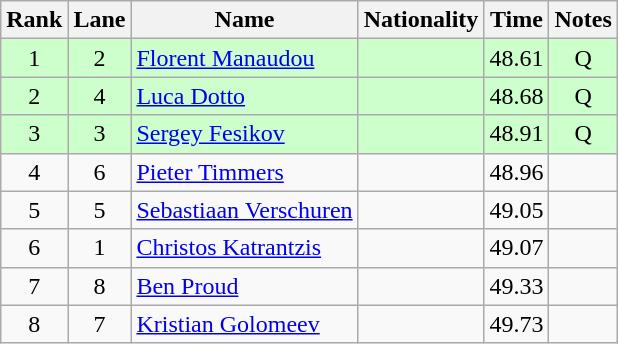<table class="wikitable sortable" style="text-align:center">
<tr>
<th>Rank</th>
<th>Lane</th>
<th>Name</th>
<th>Nationality</th>
<th>Time</th>
<th>Notes</th>
</tr>
<tr bgcolor=ccffcc>
<td>1</td>
<td>2</td>
<td align=left><a href='#'>Florent Manaudou</a></td>
<td align=left></td>
<td>48.61</td>
<td>Q</td>
</tr>
<tr bgcolor=ccffcc>
<td>2</td>
<td>4</td>
<td align=left><a href='#'>Luca Dotto</a></td>
<td align=left></td>
<td>48.68</td>
<td>Q</td>
</tr>
<tr bgcolor=ccffcc>
<td>3</td>
<td>3</td>
<td align=left><a href='#'>Sergey Fesikov</a></td>
<td align=left></td>
<td>48.91</td>
<td>Q</td>
</tr>
<tr>
<td>4</td>
<td>6</td>
<td align=left><a href='#'>Pieter Timmers</a></td>
<td align=left></td>
<td>48.96</td>
<td></td>
</tr>
<tr>
<td>5</td>
<td>5</td>
<td align=left><a href='#'>Sebastiaan Verschuren</a></td>
<td align=left></td>
<td>49.05</td>
<td></td>
</tr>
<tr>
<td>6</td>
<td>1</td>
<td align=left><a href='#'>Christos Katrantzis</a></td>
<td align=left></td>
<td>49.07</td>
<td></td>
</tr>
<tr>
<td>7</td>
<td>8</td>
<td align=left><a href='#'>Ben Proud</a></td>
<td align=left></td>
<td>49.33</td>
<td></td>
</tr>
<tr>
<td>8</td>
<td>7</td>
<td align=left><a href='#'>Kristian Golomeev</a></td>
<td align=left></td>
<td>49.73</td>
<td></td>
</tr>
</table>
